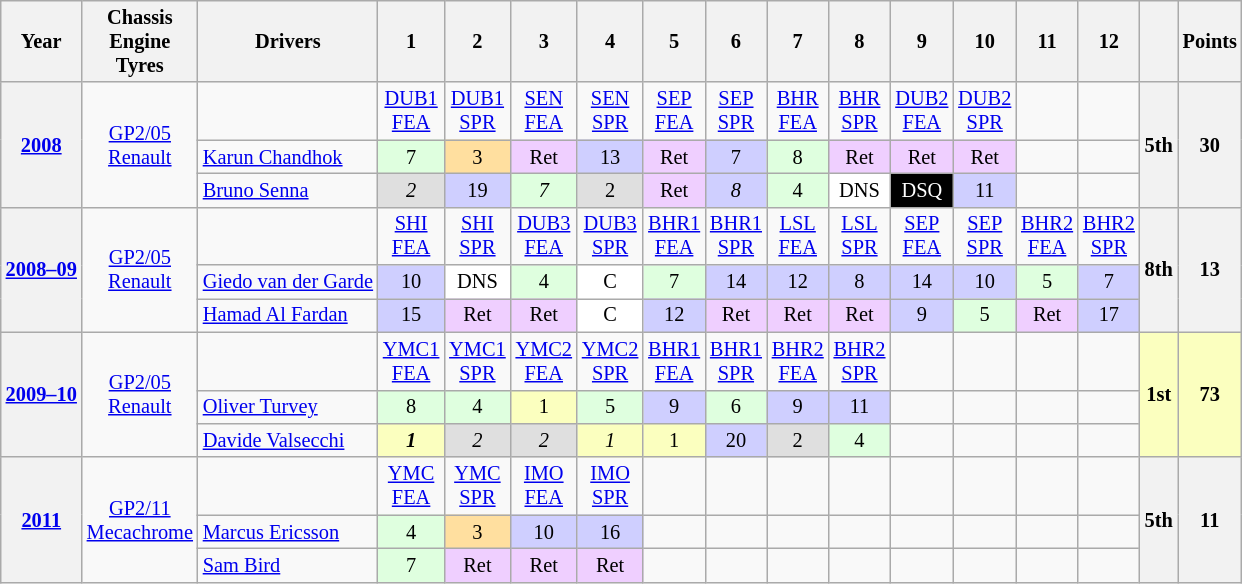<table class="wikitable" style="text-align:center; font-size:85%;">
<tr>
<th>Year</th>
<th>Chassis<br>Engine<br>Tyres</th>
<th>Drivers</th>
<th>1</th>
<th>2</th>
<th>3</th>
<th>4</th>
<th>5</th>
<th>6</th>
<th>7</th>
<th>8</th>
<th>9</th>
<th>10</th>
<th>11</th>
<th>12</th>
<th></th>
<th>Points</th>
</tr>
<tr>
<th rowspan=3><a href='#'>2008</a></th>
<td rowspan=3><a href='#'>GP2/05</a><br><a href='#'>Renault</a><br></td>
<td></td>
<td><a href='#'>DUB1<br>FEA</a></td>
<td><a href='#'>DUB1<br>SPR</a></td>
<td><a href='#'>SEN<br>FEA</a></td>
<td><a href='#'>SEN<br>SPR</a></td>
<td><a href='#'>SEP<br>FEA</a></td>
<td><a href='#'>SEP<br>SPR</a></td>
<td><a href='#'>BHR<br>FEA</a></td>
<td><a href='#'>BHR<br>SPR</a></td>
<td><a href='#'>DUB2<br>FEA</a></td>
<td><a href='#'>DUB2<br>SPR</a></td>
<td></td>
<td></td>
<th rowspan=3>5th</th>
<th rowspan=3>30</th>
</tr>
<tr>
<td align=left> <a href='#'>Karun Chandhok</a></td>
<td bgcolor="#DFFFDF">7</td>
<td bgcolor="#FFDF9F">3</td>
<td bgcolor="#EFCFFF">Ret</td>
<td bgcolor="#CFCFFF">13</td>
<td bgcolor="#EFCFFF">Ret</td>
<td bgcolor="#CFCFFF">7</td>
<td bgcolor="#DFFFDF">8</td>
<td bgcolor="#EFCFFF">Ret</td>
<td bgcolor="#EFCFFF">Ret</td>
<td bgcolor="#EFCFFF">Ret</td>
<td></td>
<td></td>
</tr>
<tr>
<td align=left> <a href='#'>Bruno Senna</a></td>
<td bgcolor="#DFDFDF"><em>2</em></td>
<td bgcolor="#CFCFFF">19</td>
<td bgcolor="#DFFFDF"><em>7</em></td>
<td bgcolor="#DFDFDF">2</td>
<td bgcolor="#EFCFFF">Ret</td>
<td bgcolor="#CFCFFF"><em>8</em></td>
<td bgcolor="#DFFFDF">4</td>
<td bgcolor="#FFFFFF">DNS</td>
<td style="background:#000000; color:white">DSQ</td>
<td bgcolor="#CFCFFF">11</td>
<td></td>
<td></td>
</tr>
<tr>
<th rowspan=3><a href='#'>2008–09</a></th>
<td rowspan=3><a href='#'>GP2/05</a><br><a href='#'>Renault</a><br></td>
<td></td>
<td><a href='#'>SHI<br>FEA</a></td>
<td><a href='#'>SHI<br>SPR</a></td>
<td><a href='#'>DUB3<br>FEA</a></td>
<td><a href='#'>DUB3<br>SPR</a></td>
<td><a href='#'>BHR1<br>FEA</a></td>
<td><a href='#'>BHR1<br>SPR</a></td>
<td><a href='#'>LSL<br>FEA</a></td>
<td><a href='#'>LSL<br>SPR</a></td>
<td><a href='#'>SEP<br>FEA</a></td>
<td><a href='#'>SEP<br>SPR</a></td>
<td><a href='#'>BHR2<br>FEA</a></td>
<td><a href='#'>BHR2<br>SPR</a></td>
<th rowspan=3>8th</th>
<th rowspan=3>13</th>
</tr>
<tr>
<td align=left> <a href='#'>Giedo van der Garde</a></td>
<td bgcolor="#CFCFFF">10</td>
<td bgcolor="#FFFFFF">DNS</td>
<td bgcolor="#DFFFDF">4</td>
<td bgcolor="#FFFFFF">C</td>
<td bgcolor="#DFFFDF">7</td>
<td bgcolor="#CFCFFF">14</td>
<td bgcolor="#CFCFFF">12</td>
<td bgcolor="#CFCFFF">8</td>
<td bgcolor="#CFCFFF">14</td>
<td bgcolor="#CFCFFF">10</td>
<td bgcolor="#DFFFDF">5</td>
<td bgcolor="#CFCFFF">7</td>
</tr>
<tr>
<td align=left> <a href='#'>Hamad Al Fardan</a></td>
<td bgcolor="#CFCFFF">15</td>
<td bgcolor="#EFCFFF">Ret</td>
<td bgcolor="#EFCFFF">Ret</td>
<td bgcolor="#FFFFFF">C</td>
<td bgcolor="#CFCFFF">12</td>
<td bgcolor="#EFCFFF">Ret</td>
<td bgcolor="#EFCFFF">Ret</td>
<td bgcolor="#EFCFFF">Ret</td>
<td bgcolor="#CFCFFF">9</td>
<td bgcolor="#DFFFDF">5</td>
<td bgcolor="#EFCFFF">Ret</td>
<td bgcolor="#CFCFFF">17</td>
</tr>
<tr>
<th rowspan=3><a href='#'>2009–10</a></th>
<td rowspan=3><a href='#'>GP2/05</a><br><a href='#'>Renault</a><br></td>
<td></td>
<td><a href='#'>YMC1<br>FEA</a></td>
<td><a href='#'>YMC1<br>SPR</a></td>
<td><a href='#'>YMC2<br>FEA</a></td>
<td><a href='#'>YMC2<br>SPR</a></td>
<td><a href='#'>BHR1<br>FEA</a></td>
<td><a href='#'>BHR1<br>SPR</a></td>
<td><a href='#'>BHR2<br>FEA</a></td>
<td><a href='#'>BHR2<br>SPR</a></td>
<td></td>
<td></td>
<td></td>
<td></td>
<td rowspan=3 bgcolor="#FBFFBF"><strong>1st</strong></td>
<td rowspan=3 bgcolor="#FBFFBF"><strong>73</strong></td>
</tr>
<tr>
<td align=left> <a href='#'>Oliver Turvey</a></td>
<td bgcolor="#DFFFDF">8</td>
<td bgcolor="#DFFFDF">4</td>
<td bgcolor="#FBFFBF">1</td>
<td bgcolor="#DFFFDF">5</td>
<td bgcolor="#CFCFFF">9</td>
<td bgcolor="#DFFFDF">6</td>
<td bgcolor="#CFCFFF">9</td>
<td bgcolor="#CFCFFF">11</td>
<td></td>
<td></td>
<td></td>
<td></td>
</tr>
<tr>
<td align=left> <a href='#'>Davide Valsecchi</a></td>
<td bgcolor="#FBFFBF"><strong><em>1</em></strong></td>
<td bgcolor="#DFDFDF"><em>2</em></td>
<td bgcolor="#DFDFDF"><em>2</em></td>
<td bgcolor="#FBFFBF"><em>1</em></td>
<td bgcolor="#FBFFBF">1</td>
<td bgcolor="#CFCFFF">20</td>
<td bgcolor="#DFDFDF">2</td>
<td bgcolor="#DFFFDF">4</td>
<td></td>
<td></td>
<td></td>
<td></td>
</tr>
<tr>
<th rowspan=3><a href='#'>2011</a></th>
<td rowspan=3><a href='#'>GP2/11</a><br><a href='#'>Mecachrome</a><br></td>
<td></td>
<td><a href='#'>YMC<br>FEA</a></td>
<td><a href='#'>YMC<br>SPR</a></td>
<td><a href='#'>IMO<br>FEA</a></td>
<td><a href='#'>IMO<br>SPR</a></td>
<td></td>
<td></td>
<td></td>
<td></td>
<td></td>
<td></td>
<td></td>
<td></td>
<th rowspan=3>5th</th>
<th rowspan=3>11</th>
</tr>
<tr>
<td align=left> <a href='#'>Marcus Ericsson</a></td>
<td bgcolor="#DFFFDF">4</td>
<td bgcolor="#FFDF9F">3</td>
<td bgcolor="#CFCFFF">10</td>
<td bgcolor="#CFCFFF">16</td>
<td></td>
<td></td>
<td></td>
<td></td>
<td></td>
<td></td>
<td></td>
<td></td>
</tr>
<tr>
<td align=left> <a href='#'>Sam Bird</a></td>
<td bgcolor="#DFFFDF">7</td>
<td bgcolor="#EFCFFF">Ret</td>
<td bgcolor="#EFCFFF">Ret</td>
<td bgcolor="#EFCFFF">Ret</td>
<td></td>
<td></td>
<td></td>
<td></td>
<td></td>
<td></td>
<td></td>
<td></td>
</tr>
</table>
